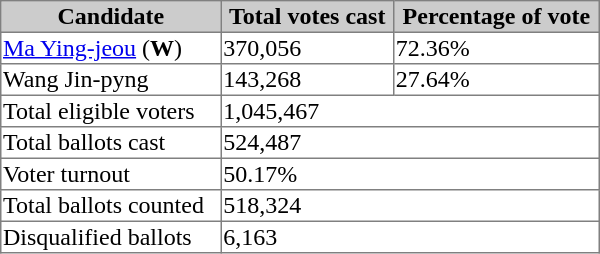<table border="1" style="margin:1em auto; border-collapse: collapse;"  width="400">
<tr ---- bgcolor="#cccccc">
<th>Candidate</th>
<th>Total votes cast</th>
<th>Percentage of vote</th>
</tr>
<tr ---->
<td><a href='#'>Ma Ying-jeou</a> (<strong>W</strong>)</td>
<td>370,056</td>
<td>72.36%</td>
</tr>
<tr ---->
<td>Wang Jin-pyng</td>
<td>143,268</td>
<td>27.64%</td>
</tr>
<tr ---->
<td>Total eligible voters</td>
<td colspan="2">1,045,467</td>
</tr>
<tr ---->
<td>Total ballots cast</td>
<td colspan="2">524,487</td>
</tr>
<tr ---->
<td>Voter turnout</td>
<td colspan="2">50.17%</td>
</tr>
<tr ---->
<td>Total ballots counted</td>
<td colspan="2">518,324</td>
</tr>
<tr ---->
<td>Disqualified ballots</td>
<td colspan="2">6,163</td>
</tr>
</table>
